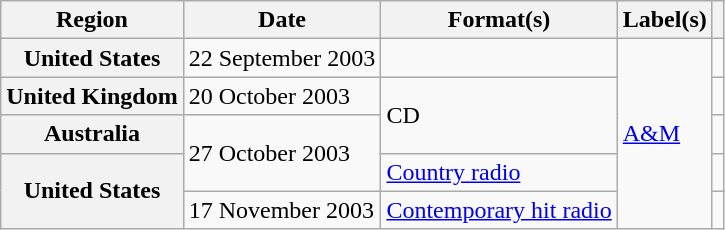<table class="wikitable plainrowheaders" style="text-align:left">
<tr>
<th scope="col">Region</th>
<th scope="col">Date</th>
<th scope="col">Format(s)</th>
<th scope="col">Label(s)</th>
<th scope="col"></th>
</tr>
<tr>
<th scope="row">United States</th>
<td>22 September 2003</td>
<td></td>
<td rowspan="5"><a href='#'>A&M</a></td>
<td></td>
</tr>
<tr>
<th scope="row">United Kingdom</th>
<td>20 October 2003</td>
<td rowspan="2">CD</td>
<td></td>
</tr>
<tr>
<th scope="row">Australia</th>
<td rowspan="2">27 October 2003</td>
<td></td>
</tr>
<tr>
<th scope="row" rowspan="2">United States</th>
<td><a href='#'>Country radio</a></td>
<td></td>
</tr>
<tr>
<td>17 November 2003</td>
<td><a href='#'>Contemporary hit radio</a></td>
<td></td>
</tr>
</table>
